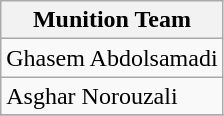<table class="wikitable" "align: right;">
<tr>
<th>Munition Team</th>
</tr>
<tr>
<td> Ghasem Abdolsamadi</td>
</tr>
<tr>
<td> Asghar Norouzali</td>
</tr>
<tr>
</tr>
</table>
